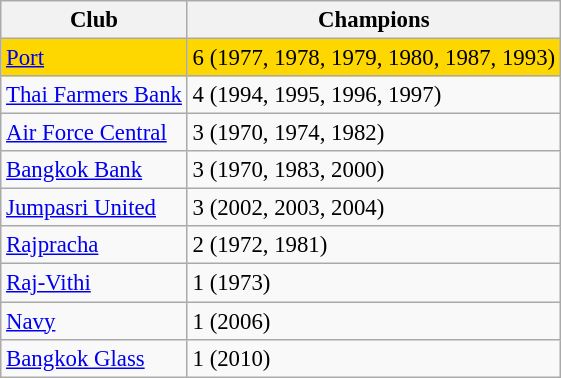<table class="wikitable sortable" style="font-size: 95%;">
<tr>
<th>Club</th>
<th>Champions</th>
</tr>
<tr ! style="background:gold;">
<td><a href='#'>Port</a></td>
<td>6 (1977, 1978, 1979, 1980, 1987, 1993)</td>
</tr>
<tr>
<td><a href='#'>Thai Farmers Bank</a></td>
<td>4 (1994, 1995, 1996, 1997)</td>
</tr>
<tr>
<td><a href='#'>Air Force Central</a></td>
<td>3 (1970, 1974, 1982)</td>
</tr>
<tr>
<td><a href='#'>Bangkok Bank</a></td>
<td>3 (1970, 1983, 2000)</td>
</tr>
<tr>
<td><a href='#'>Jumpasri United</a></td>
<td>3 (2002, 2003, 2004)</td>
</tr>
<tr>
<td><a href='#'>Rajpracha</a></td>
<td>2 (1972, 1981)</td>
</tr>
<tr>
<td><a href='#'>Raj-Vithi</a></td>
<td>1 (1973)</td>
</tr>
<tr>
<td><a href='#'>Navy</a></td>
<td>1 (2006)</td>
</tr>
<tr>
<td><a href='#'>Bangkok Glass</a></td>
<td>1 (2010)</td>
</tr>
</table>
